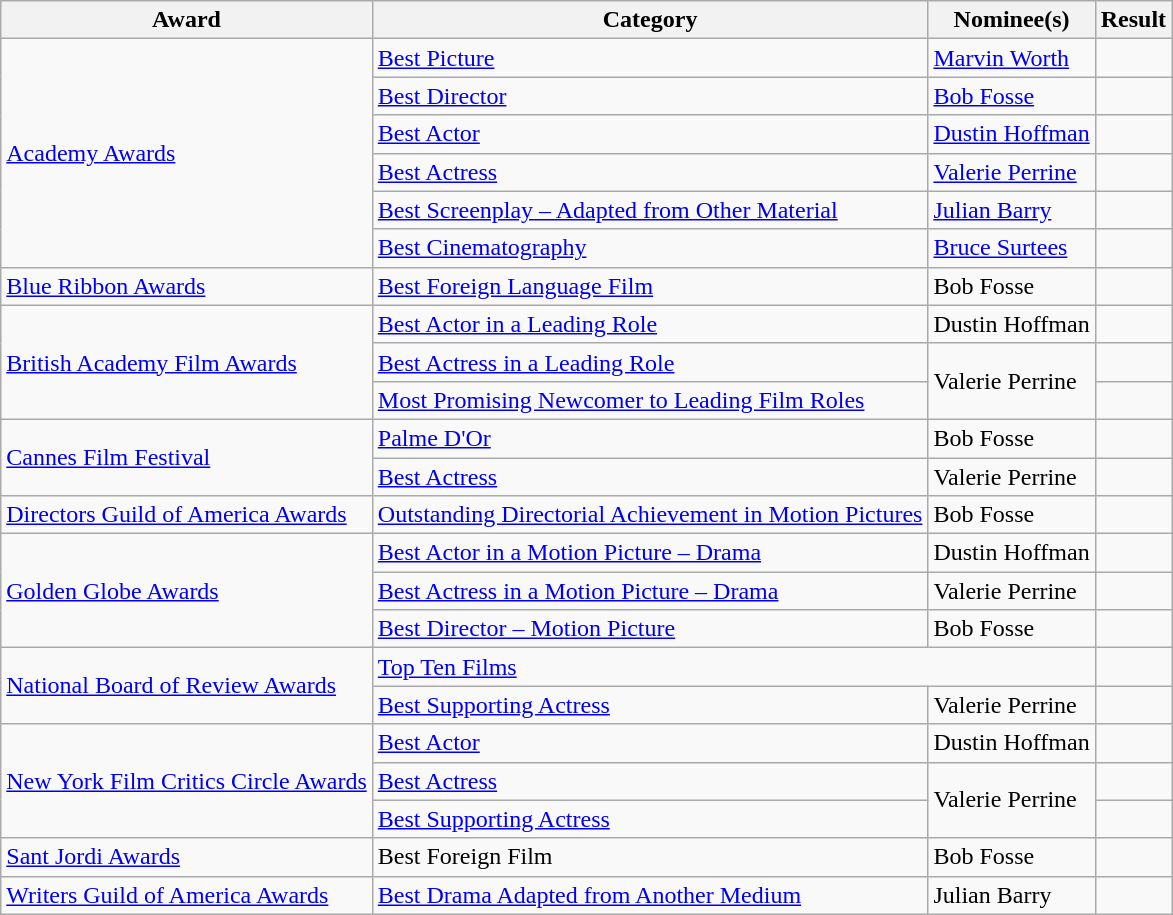<table class="wikitable plainrowheaders">
<tr>
<th>Award</th>
<th>Category</th>
<th>Nominee(s)</th>
<th>Result</th>
</tr>
<tr>
<td rowspan="6"><a href='#'>Academy Awards</a></td>
<td><a href='#'>Best Picture</a></td>
<td><a href='#'>Marvin Worth</a></td>
<td></td>
</tr>
<tr>
<td><a href='#'>Best Director</a></td>
<td><a href='#'>Bob Fosse</a></td>
<td></td>
</tr>
<tr>
<td><a href='#'>Best Actor</a></td>
<td><a href='#'>Dustin Hoffman</a></td>
<td></td>
</tr>
<tr>
<td><a href='#'>Best Actress</a></td>
<td><a href='#'>Valerie Perrine</a></td>
<td></td>
</tr>
<tr>
<td><a href='#'>Best Screenplay – Adapted from Other Material</a></td>
<td><a href='#'>Julian Barry</a></td>
<td></td>
</tr>
<tr>
<td><a href='#'>Best Cinematography</a></td>
<td><a href='#'>Bruce Surtees</a></td>
<td></td>
</tr>
<tr>
<td><a href='#'>Blue Ribbon Awards</a></td>
<td><a href='#'>Best Foreign Language Film</a></td>
<td>Bob Fosse</td>
<td></td>
</tr>
<tr>
<td rowspan="3"><a href='#'>British Academy Film Awards</a></td>
<td><a href='#'>Best Actor in a Leading Role</a></td>
<td>Dustin Hoffman</td>
<td></td>
</tr>
<tr>
<td><a href='#'>Best Actress in a Leading Role</a></td>
<td rowspan="2">Valerie Perrine</td>
<td></td>
</tr>
<tr>
<td><a href='#'>Most Promising Newcomer to Leading Film Roles</a></td>
<td></td>
</tr>
<tr>
<td rowspan="2"><a href='#'>Cannes Film Festival</a></td>
<td><a href='#'>Palme D'Or</a></td>
<td>Bob Fosse</td>
<td></td>
</tr>
<tr>
<td><a href='#'>Best Actress</a></td>
<td>Valerie Perrine</td>
<td></td>
</tr>
<tr>
<td><a href='#'>Directors Guild of America Awards</a></td>
<td><a href='#'>Outstanding Directorial Achievement in Motion Pictures</a></td>
<td>Bob Fosse</td>
<td></td>
</tr>
<tr>
<td rowspan="3"><a href='#'>Golden Globe Awards</a></td>
<td><a href='#'>Best Actor in a Motion Picture – Drama</a></td>
<td>Dustin Hoffman</td>
<td></td>
</tr>
<tr>
<td><a href='#'>Best Actress in a Motion Picture – Drama</a></td>
<td>Valerie Perrine</td>
<td></td>
</tr>
<tr>
<td><a href='#'>Best Director – Motion Picture</a></td>
<td>Bob Fosse</td>
<td></td>
</tr>
<tr>
<td rowspan="2"><a href='#'>National Board of Review Awards</a></td>
<td colspan="2"><a href='#'>Top Ten Films</a></td>
<td></td>
</tr>
<tr>
<td><a href='#'>Best Supporting Actress</a></td>
<td>Valerie Perrine</td>
<td></td>
</tr>
<tr>
<td rowspan="3"><a href='#'>New York Film Critics Circle Awards</a></td>
<td><a href='#'>Best Actor</a></td>
<td>Dustin Hoffman</td>
<td></td>
</tr>
<tr>
<td><a href='#'>Best Actress</a></td>
<td rowspan="2">Valerie Perrine</td>
<td></td>
</tr>
<tr>
<td><a href='#'>Best Supporting Actress</a></td>
<td></td>
</tr>
<tr>
<td><a href='#'>Sant Jordi Awards</a></td>
<td>Best Foreign Film</td>
<td>Bob Fosse</td>
<td></td>
</tr>
<tr>
<td><a href='#'>Writers Guild of America Awards</a></td>
<td><a href='#'>Best Drama Adapted from Another Medium</a></td>
<td>Julian Barry</td>
<td></td>
</tr>
</table>
